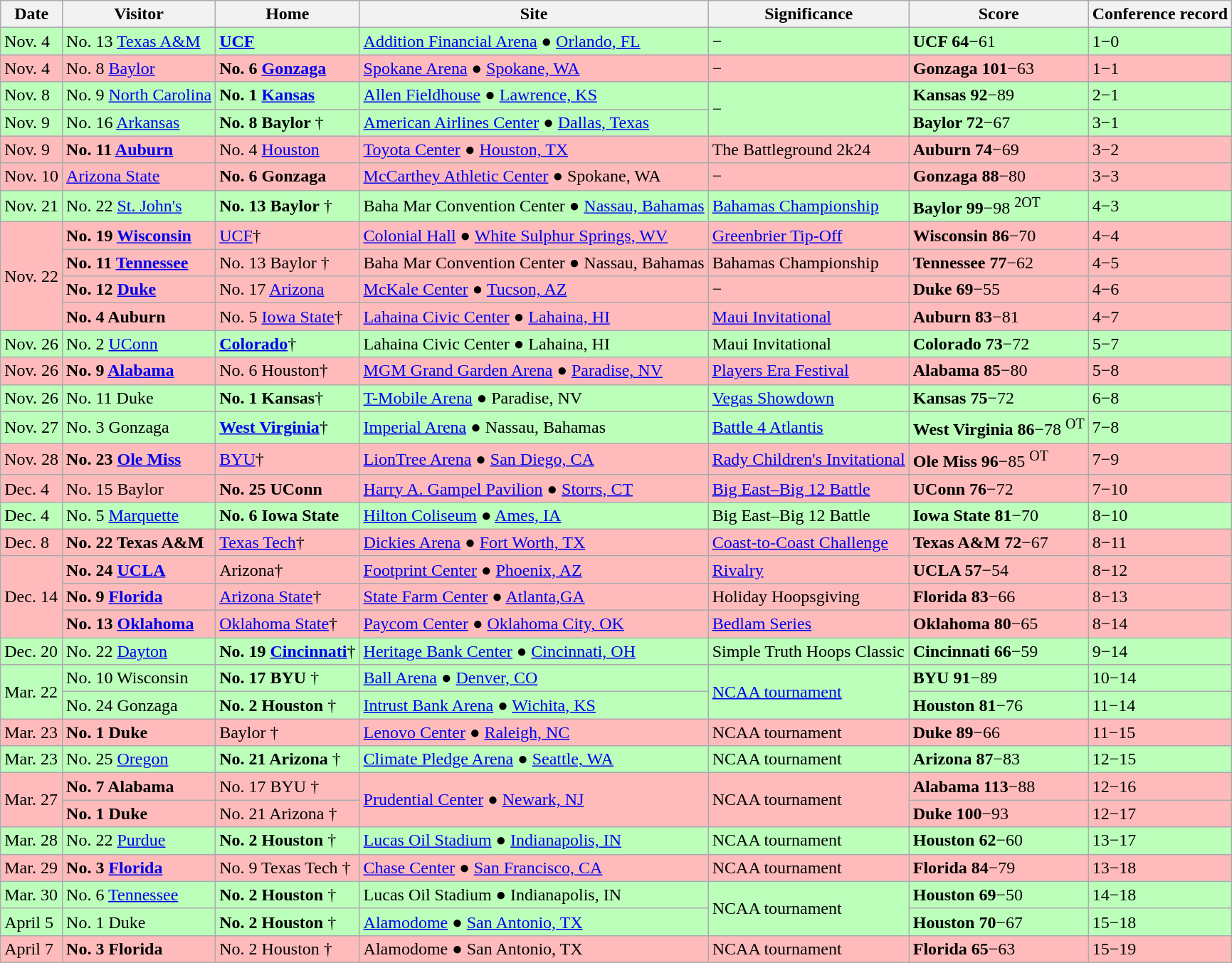<table class="wikitable">
<tr>
<th>Date</th>
<th>Visitor</th>
<th>Home</th>
<th>Site</th>
<th>Significance</th>
<th>Score</th>
<th>Conference record</th>
</tr>
<tr style="background:#bfb;">
<td>Nov. 4</td>
<td>No. 13 <a href='#'>Texas A&M</a></td>
<td><strong><a href='#'>UCF</a></strong></td>
<td><a href='#'>Addition Financial Arena</a> ● <a href='#'>Orlando, FL</a></td>
<td>−</td>
<td><strong>UCF 64</strong>−61</td>
<td>1−0</td>
</tr>
<tr style="background:#fbb;">
<td>Nov. 4</td>
<td>No. 8 <a href='#'>Baylor</a></td>
<td><strong>No. 6 <a href='#'>Gonzaga</a></strong></td>
<td><a href='#'>Spokane Arena</a> ● <a href='#'>Spokane, WA</a></td>
<td>−</td>
<td><strong>Gonzaga 101</strong>−63</td>
<td>1−1</td>
</tr>
<tr style="background:#bfb;">
<td>Nov. 8</td>
<td>No. 9 <a href='#'>North Carolina</a></td>
<td><strong>No. 1 <a href='#'>Kansas</a></strong></td>
<td><a href='#'>Allen Fieldhouse</a> ● <a href='#'>Lawrence, KS</a></td>
<td rowspan="2">−</td>
<td><strong>Kansas 92</strong>−89</td>
<td>2−1</td>
</tr>
<tr style="background:#bfb;">
<td>Nov. 9</td>
<td>No. 16 <a href='#'>Arkansas</a></td>
<td><strong> No. 8 Baylor </strong>†</td>
<td><a href='#'>American Airlines Center</a> ● <a href='#'>Dallas, Texas</a></td>
<td><strong>Baylor 72</strong>−67</td>
<td>3−1</td>
</tr>
<tr style="background:#fbb;">
<td>Nov. 9</td>
<td><strong>No. 11 <a href='#'>Auburn</a></strong></td>
<td>No. 4 <a href='#'>Houston</a></td>
<td><a href='#'>Toyota Center</a> ● <a href='#'>Houston, TX</a></td>
<td>The Battleground 2k24</td>
<td><strong>Auburn 74</strong>−69</td>
<td>3−2</td>
</tr>
<tr style="background:#fbb;">
<td>Nov. 10</td>
<td><a href='#'>Arizona State</a></td>
<td><strong>No. 6 Gonzaga</strong></td>
<td><a href='#'>McCarthey Athletic Center</a> ● Spokane, WA</td>
<td>−</td>
<td><strong>Gonzaga 88</strong>−80</td>
<td>3−3</td>
</tr>
<tr style="background:#bfb;">
<td>Nov. 21</td>
<td>No. 22 <a href='#'>St. John's</a></td>
<td><strong>No. 13 Baylor</strong> †</td>
<td>Baha Mar Convention Center ● <a href='#'>Nassau, Bahamas</a></td>
<td><a href='#'>Bahamas Championship</a></td>
<td><strong>Baylor 99</strong>−98 <sup>2OT</sup></td>
<td>4−3</td>
</tr>
<tr style="background:#fbb;">
<td rowspan="4">Nov. 22</td>
<td><strong> No. 19 <a href='#'>Wisconsin</a></strong></td>
<td><a href='#'>UCF</a>†</td>
<td><a href='#'>Colonial Hall</a> ● <a href='#'>White Sulphur Springs, WV</a></td>
<td><a href='#'>Greenbrier Tip-Off</a></td>
<td><strong>Wisconsin 86</strong>−70</td>
<td>4−4</td>
</tr>
<tr style="background:#fbb;">
<td><strong>No. 11 <a href='#'>Tennessee</a></strong></td>
<td>No. 13 Baylor †</td>
<td>Baha Mar Convention Center ● Nassau, Bahamas</td>
<td>Bahamas Championship</td>
<td><strong>Tennessee 77</strong>−62</td>
<td>4−5</td>
</tr>
<tr style="background:#fbb;">
<td><strong>No. 12 <a href='#'>Duke</a></strong></td>
<td>No. 17 <a href='#'>Arizona</a></td>
<td><a href='#'>McKale Center</a> ● <a href='#'>Tucson, AZ</a></td>
<td>−</td>
<td><strong>Duke 69</strong>−55</td>
<td>4−6</td>
</tr>
<tr style="background:#fbb;">
<td><strong>No. 4 Auburn</strong></td>
<td>No. 5 <a href='#'>Iowa State</a>†</td>
<td><a href='#'>Lahaina Civic Center</a> ● <a href='#'>Lahaina, HI</a></td>
<td><a href='#'>Maui Invitational</a></td>
<td><strong>Auburn 83</strong>−81</td>
<td>4−7</td>
</tr>
<tr style="background:#bfb;">
<td>Nov. 26</td>
<td>No. 2 <a href='#'>UConn</a></td>
<td><strong><a href='#'>Colorado</a></strong>†</td>
<td>Lahaina Civic Center ● Lahaina, HI</td>
<td>Maui Invitational</td>
<td><strong>Colorado 73</strong>−72</td>
<td>5−7</td>
</tr>
<tr style="background:#fbb;">
<td>Nov. 26</td>
<td><strong>No. 9 <a href='#'>Alabama</a></strong></td>
<td>No. 6 Houston†</td>
<td><a href='#'>MGM Grand Garden Arena</a> ● <a href='#'>Paradise, NV</a></td>
<td><a href='#'>Players Era Festival</a></td>
<td><strong>Alabama 85</strong>−80</td>
<td>5−8</td>
</tr>
<tr style="background:#bfb;">
<td>Nov. 26</td>
<td>No. 11 Duke</td>
<td><strong>No. 1 Kansas</strong>†</td>
<td><a href='#'>T-Mobile Arena</a> ● Paradise, NV</td>
<td><a href='#'>Vegas Showdown</a></td>
<td><strong>Kansas 75</strong>−72</td>
<td>6−8</td>
</tr>
<tr style="background:#bfb;">
<td>Nov. 27</td>
<td>No. 3 Gonzaga</td>
<td><strong><a href='#'>West Virginia</a></strong>†</td>
<td><a href='#'>Imperial Arena</a> ● Nassau, Bahamas</td>
<td><a href='#'>Battle 4 Atlantis</a></td>
<td><strong>West Virginia 86</strong>−78 <sup>OT</sup></td>
<td>7−8</td>
</tr>
<tr style="background:#fbb;">
<td>Nov. 28</td>
<td><strong>No. 23 <a href='#'>Ole Miss</a></strong></td>
<td><a href='#'>BYU</a>†</td>
<td><a href='#'>LionTree Arena</a> ● <a href='#'>San Diego, CA</a></td>
<td><a href='#'>Rady Children's Invitational</a></td>
<td><strong>Ole Miss 96</strong>−85 <sup>OT</sup></td>
<td>7−9</td>
</tr>
<tr style="background:#fbb;">
<td>Dec. 4</td>
<td>No. 15 Baylor</td>
<td><strong>No. 25 UConn</strong></td>
<td><a href='#'>Harry A. Gampel Pavilion</a> ● <a href='#'>Storrs, CT</a></td>
<td><a href='#'>Big East–Big 12 Battle</a></td>
<td><strong>UConn 76</strong>−72</td>
<td>7−10</td>
</tr>
<tr style="background:#bfb;">
<td>Dec. 4</td>
<td>No. 5 <a href='#'>Marquette</a></td>
<td><strong>No. 6 Iowa State</strong></td>
<td><a href='#'>Hilton Coliseum</a> ● <a href='#'>Ames, IA</a></td>
<td>Big East–Big 12 Battle</td>
<td><strong>Iowa State 81</strong>−70</td>
<td>8−10</td>
</tr>
<tr style="background:#fbb;">
<td>Dec. 8</td>
<td><strong>No. 22 Texas A&M</strong></td>
<td><a href='#'>Texas Tech</a>†</td>
<td><a href='#'>Dickies Arena</a> ● <a href='#'>Fort Worth, TX</a></td>
<td><a href='#'>Coast-to-Coast Challenge</a></td>
<td><strong>Texas A&M 72</strong>−67</td>
<td>8−11</td>
</tr>
<tr style="background:#fbb;">
<td rowspan="3">Dec. 14</td>
<td><strong>No. 24 <a href='#'>UCLA</a></strong></td>
<td>Arizona†</td>
<td><a href='#'>Footprint Center</a> ● <a href='#'>Phoenix, AZ</a></td>
<td><a href='#'>Rivalry</a></td>
<td><strong>UCLA 57</strong>−54</td>
<td>8−12</td>
</tr>
<tr style="background:#fbb;">
<td><strong>No. 9 <a href='#'>Florida</a></strong></td>
<td><a href='#'>Arizona State</a>†</td>
<td><a href='#'>State Farm Center</a> ● <a href='#'>Atlanta,GA</a></td>
<td>Holiday Hoopsgiving</td>
<td><strong>Florida 83</strong>−66</td>
<td>8−13</td>
</tr>
<tr style="background:#fbb;">
<td><strong>No. 13 <a href='#'>Oklahoma</a></strong></td>
<td><a href='#'>Oklahoma State</a>†</td>
<td><a href='#'>Paycom Center</a> ● <a href='#'>Oklahoma City, OK</a></td>
<td><a href='#'>Bedlam Series</a></td>
<td><strong>Oklahoma 80</strong>−65</td>
<td>8−14</td>
</tr>
<tr style="background:#bfb;">
<td>Dec. 20</td>
<td>No. 22 <a href='#'>Dayton</a></td>
<td><strong>No. 19 <a href='#'>Cincinnati</a></strong>†</td>
<td><a href='#'>Heritage Bank Center</a> ● <a href='#'>Cincinnati, OH</a></td>
<td>Simple Truth Hoops Classic</td>
<td><strong>Cincinnati 66</strong>−59</td>
<td>9−14</td>
</tr>
<tr style="background:#bfb;">
<td rowspan="2">Mar. 22</td>
<td>No. 10 Wisconsin</td>
<td><strong>No. 17 BYU</strong> †</td>
<td><a href='#'>Ball Arena</a> ● <a href='#'>Denver, CO</a></td>
<td rowspan="2"><a href='#'>NCAA tournament</a></td>
<td><strong>BYU 91</strong>−89</td>
<td>10−14</td>
</tr>
<tr style="background:#bfb;">
<td>No. 24 Gonzaga</td>
<td><strong>No. 2 Houston</strong> †</td>
<td><a href='#'>Intrust Bank Arena</a> ● <a href='#'>Wichita, KS</a></td>
<td><strong>Houston 81</strong>−76</td>
<td>11−14</td>
</tr>
<tr style="background:#fbb;">
<td>Mar. 23</td>
<td><strong>No. 1 Duke</strong></td>
<td>Baylor †</td>
<td><a href='#'>Lenovo Center</a> ● <a href='#'>Raleigh, NC</a></td>
<td>NCAA tournament</td>
<td><strong>Duke 89</strong>−66</td>
<td>11−15</td>
</tr>
<tr style="background:#bfb;">
<td>Mar. 23</td>
<td>No. 25 <a href='#'>Oregon</a></td>
<td><strong>No. 21 Arizona</strong> †</td>
<td><a href='#'>Climate Pledge Arena</a> ● <a href='#'>Seattle, WA</a></td>
<td>NCAA tournament</td>
<td><strong>Arizona 87</strong>−83</td>
<td>12−15</td>
</tr>
<tr style="background:#fbb;">
<td rowspan="2">Mar. 27</td>
<td><strong>No. 7 Alabama</strong></td>
<td>No. 17 BYU †</td>
<td rowspan="2"><a href='#'>Prudential Center</a> ● <a href='#'>Newark, NJ</a></td>
<td rowspan="2">NCAA tournament</td>
<td><strong>Alabama 113</strong>−88</td>
<td>12−16</td>
</tr>
<tr style="background:#fbb;">
<td><strong>No. 1 Duke</strong></td>
<td>No. 21 Arizona †</td>
<td><strong>Duke 100</strong>−93</td>
<td>12−17</td>
</tr>
<tr style="background:#bfb;">
<td>Mar. 28</td>
<td>No. 22 <a href='#'>Purdue</a></td>
<td><strong>No. 2 Houston</strong> †</td>
<td><a href='#'>Lucas Oil Stadium</a> ● <a href='#'>Indianapolis, IN</a></td>
<td>NCAA tournament</td>
<td><strong>Houston 62</strong>−60</td>
<td>13−17</td>
</tr>
<tr style="background:#fbb;">
<td>Mar. 29</td>
<td><strong>No. 3 <a href='#'>Florida</a></strong></td>
<td>No. 9 Texas Tech †</td>
<td><a href='#'>Chase Center</a> ● <a href='#'>San Francisco, CA</a></td>
<td>NCAA tournament</td>
<td><strong>Florida 84</strong>−79</td>
<td>13−18</td>
</tr>
<tr style="background:#bfb;">
<td>Mar. 30</td>
<td>No. 6 <a href='#'>Tennessee</a></td>
<td><strong>No. 2 Houston</strong> †</td>
<td>Lucas Oil Stadium ● Indianapolis, IN</td>
<td rowspan="2">NCAA tournament</td>
<td><strong>Houston 69</strong>−50</td>
<td>14−18</td>
</tr>
<tr style="background:#bfb;">
<td>April 5</td>
<td>No. 1 Duke</td>
<td><strong>No. 2 Houston</strong> †</td>
<td><a href='#'>Alamodome</a> ● <a href='#'>San Antonio, TX</a></td>
<td><strong>Houston 70</strong>−67</td>
<td>15−18</td>
</tr>
<tr style="background:#fbb;">
<td>April 7</td>
<td><strong>No. 3 Florida</strong></td>
<td>No. 2 Houston †</td>
<td>Alamodome ● San Antonio, TX</td>
<td>NCAA tournament</td>
<td><strong>Florida 65</strong>−63</td>
<td>15−19</td>
</tr>
</table>
